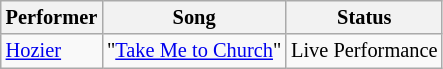<table class="wikitable" style="font-size: 85%">
<tr>
<th>Performer</th>
<th>Song</th>
<th>Status</th>
</tr>
<tr>
<td> <a href='#'>Hozier</a></td>
<td>"<a href='#'>Take Me to Church</a>"</td>
<td>Live Performance</td>
</tr>
</table>
